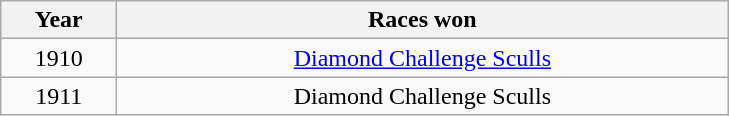<table class="wikitable" style="text-align:center">
<tr>
<th width=70>Year</th>
<th width=400>Races won</th>
</tr>
<tr>
<td>1910</td>
<td><a href='#'>Diamond Challenge Sculls</a></td>
</tr>
<tr>
<td>1911</td>
<td>Diamond Challenge Sculls</td>
</tr>
</table>
